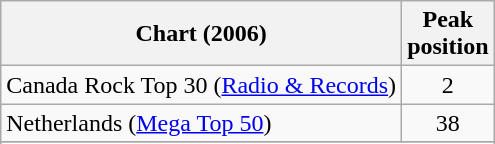<table class="wikitable sortable">
<tr>
<th>Chart (2006)</th>
<th>Peak<br>position</th>
</tr>
<tr>
<td>Canada Rock Top 30 (<a href='#'>Radio & Records</a>)</td>
<td align="center">2</td>
</tr>
<tr>
<td>Netherlands (<a href='#'>Mega Top 50</a>)</td>
<td align="center">38</td>
</tr>
<tr>
</tr>
<tr>
</tr>
<tr>
</tr>
<tr>
</tr>
</table>
